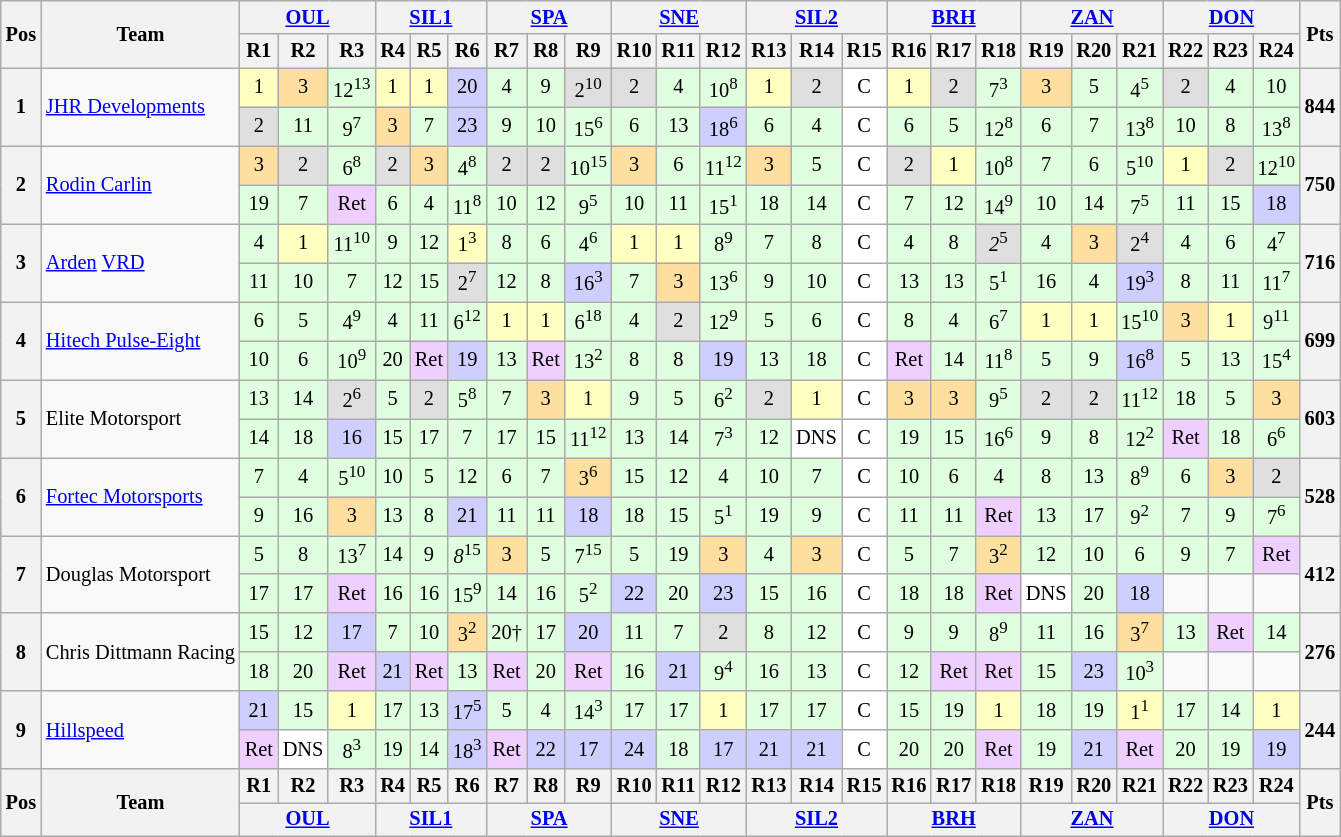<table class="wikitable" style="font-size: 85%; text-align: center;">
<tr>
<th rowspan="2" valign="middle">Pos</th>
<th rowspan="2" valign="middle">Team</th>
<th colspan="3"><a href='#'>OUL</a><br></th>
<th colspan="3"><a href='#'>SIL1</a><br></th>
<th colspan="3"><a href='#'>SPA</a><br></th>
<th colspan="3"><a href='#'>SNE</a><br></th>
<th colspan="3"><a href='#'>SIL2</a><br></th>
<th colspan="3"><a href='#'>BRH</a><br></th>
<th colspan="3"><a href='#'>ZAN</a><br></th>
<th colspan="3"><a href='#'>DON</a><br></th>
<th rowspan="2" valign="middle">Pts</th>
</tr>
<tr>
<th>R1</th>
<th>R2</th>
<th>R3</th>
<th>R4</th>
<th>R5</th>
<th>R6</th>
<th>R7</th>
<th>R8</th>
<th>R9</th>
<th>R10</th>
<th>R11</th>
<th>R12</th>
<th>R13</th>
<th>R14</th>
<th>R15</th>
<th>R16</th>
<th>R17</th>
<th>R18</th>
<th>R19</th>
<th>R20</th>
<th>R21</th>
<th>R22</th>
<th>R23</th>
<th>R24</th>
</tr>
<tr>
<th rowspan="2">1</th>
<td rowspan="2" align="left"><a href='#'>JHR Developments</a></td>
<td bgcolor="#ffffbf">1</td>
<td bgcolor="#ffdf9f">3</td>
<td bgcolor="#dfffdf">12<sup>13</sup></td>
<td bgcolor="#ffffbf">1</td>
<td bgcolor="#ffffbf">1</td>
<td bgcolor="#cfcfff">20</td>
<td bgcolor="#dfffdf">4</td>
<td bgcolor="#dfffdf">9</td>
<td bgcolor="#dfdfdf">2<sup>10</sup></td>
<td bgcolor="#dfdfdf">2</td>
<td bgcolor="#dfffdf">4</td>
<td bgcolor="#dfffdf">10<sup>8</sup></td>
<td bgcolor="#ffffbf">1</td>
<td bgcolor="#dfdfdf">2</td>
<td bgcolor="#ffffff">C</td>
<td bgcolor="#ffffbf">1</td>
<td bgcolor="#dfdfdf">2</td>
<td bgcolor="#dfffdf">7<sup>3</sup></td>
<td bgcolor="#ffdf9f">3</td>
<td bgcolor="#dfffdf">5</td>
<td bgcolor="#dfffdf">4<sup>5</sup></td>
<td bgcolor="#dfdfdf">2</td>
<td bgcolor="#dfffdf">4</td>
<td bgcolor="#dfffdf">10</td>
<th rowspan="2">844</th>
</tr>
<tr>
<td bgcolor="#dfdfdf">2</td>
<td bgcolor="#dfffdf">11</td>
<td bgcolor="#dfffdf">9<sup>7</sup></td>
<td bgcolor="#ffdf9f">3</td>
<td bgcolor="#dfffdf">7</td>
<td bgcolor="#cfcfff">23</td>
<td bgcolor="#dfffdf">9</td>
<td bgcolor="#dfffdf">10</td>
<td bgcolor="#dfffdf">15<sup>6</sup></td>
<td bgcolor="#dfffdf">6</td>
<td bgcolor="#dfffdf">13</td>
<td bgcolor="#cfcfff">18<sup>6</sup></td>
<td bgcolor="#dfffdf">6</td>
<td bgcolor="#dfffdf">4</td>
<td bgcolor="#ffffff">C</td>
<td bgcolor="#dfffdf">6</td>
<td bgcolor="#dfffdf">5</td>
<td bgcolor="#dfffdf">12<sup>8</sup></td>
<td bgcolor="#dfffdf">6</td>
<td bgcolor="#dfffdf">7</td>
<td bgcolor="#dfffdf">13<sup>8</sup></td>
<td bgcolor="#dfffdf">10</td>
<td bgcolor="#dfffdf">8</td>
<td bgcolor="#dfffdf">13<sup>8</sup></td>
</tr>
<tr>
<th rowspan="2">2</th>
<td rowspan="2" align="left"><a href='#'>Rodin Carlin</a></td>
<td bgcolor="#ffdf9f">3</td>
<td bgcolor="#dfdfdf">2</td>
<td bgcolor="#dfffdf">6<sup>8</sup></td>
<td bgcolor="#dfdfdf">2</td>
<td bgcolor="#ffdf9f">3</td>
<td bgcolor="#dfffdf">4<sup>8</sup></td>
<td bgcolor="#dfdfdf">2</td>
<td bgcolor="#dfdfdf">2</td>
<td bgcolor="#dfffdf">10<sup>15</sup></td>
<td bgcolor="#ffdf9f">3</td>
<td bgcolor="#dfffdf">6</td>
<td bgcolor="#dfffdf">11<sup>12</sup></td>
<td bgcolor="#ffdf9f">3</td>
<td bgcolor="#dfffdf">5</td>
<td bgcolor="#ffffff">C</td>
<td bgcolor="#dfdfdf">2</td>
<td bgcolor="#ffffbf">1</td>
<td bgcolor="#dfffdf">10<sup>8</sup></td>
<td bgcolor="#dfffdf">7</td>
<td bgcolor="#dfffdf">6</td>
<td bgcolor="#dfffdf">5<sup>10</sup></td>
<td bgcolor="#ffffbf">1</td>
<td bgcolor="#dfdfdf">2</td>
<td bgcolor="#dfffdf">12<sup>10</sup></td>
<th rowspan="2">750</th>
</tr>
<tr>
<td bgcolor="#dfffdf">19</td>
<td bgcolor="#dfffdf">7</td>
<td bgcolor="#efcfff">Ret</td>
<td bgcolor="#dfffdf">6</td>
<td bgcolor="#dfffdf">4</td>
<td bgcolor="#dfffdf">11<sup>8</sup></td>
<td bgcolor="#dfffdf">10</td>
<td bgcolor="#dfffdf">12</td>
<td bgcolor="#dfffdf">9<sup>5</sup></td>
<td bgcolor="#dfffdf">10</td>
<td bgcolor="#dfffdf">11</td>
<td bgcolor="#dfffdf">15<sup>1</sup></td>
<td bgcolor="#dfffdf">18</td>
<td bgcolor="#dfffdf">14</td>
<td bgcolor="#ffffff">C</td>
<td bgcolor="#dfffdf">7</td>
<td bgcolor="#dfffdf">12</td>
<td bgcolor="#dfffdf">14<sup>9</sup></td>
<td bgcolor="#dfffdf">10</td>
<td bgcolor="#dfffdf">14</td>
<td bgcolor="#dfffdf">7<sup>5</sup></td>
<td bgcolor="#dfffdf">11</td>
<td bgcolor="#dfffdf">15</td>
<td bgcolor="#cfcfff">18</td>
</tr>
<tr>
<th rowspan="2">3</th>
<td rowspan="2" align="left"><a href='#'>Arden</a> <a href='#'>VRD</a></td>
<td bgcolor="#dfffdf">4</td>
<td bgcolor="#ffffbf">1</td>
<td bgcolor="#dfffdf">11<sup>10</sup></td>
<td bgcolor="#dfffdf">9</td>
<td bgcolor="#dfffdf">12</td>
<td bgcolor="#ffffbf">1<sup>3</sup></td>
<td bgcolor="#dfffdf">8</td>
<td bgcolor="#dfffdf">6</td>
<td bgcolor="#dfffdf">4<sup>6</sup></td>
<td bgcolor="#ffffbf">1</td>
<td bgcolor="#ffffbf">1</td>
<td bgcolor="#dfffdf">8<sup>9</sup></td>
<td bgcolor="#dfffdf">7</td>
<td bgcolor="#dfffdf">8</td>
<td bgcolor="#ffffff">C</td>
<td bgcolor="#dfffdf">4</td>
<td bgcolor="#dfffdf">8</td>
<td bgcolor="#dfdfdf"><em>2</em><sup>5</sup></td>
<td bgcolor="#dfffdf">4</td>
<td bgcolor="#ffdf9f">3</td>
<td bgcolor="#dfdfdf">2<sup>4</sup></td>
<td bgcolor="#dfffdf">4</td>
<td bgcolor="#dfffdf">6</td>
<td bgcolor="#dfffdf">4<sup>7</sup></td>
<th rowspan="2">716</th>
</tr>
<tr>
<td bgcolor="#dfffdf">11</td>
<td bgcolor="#dfffdf">10</td>
<td bgcolor="#dfffdf">7</td>
<td bgcolor="#dfffdf">12</td>
<td bgcolor="#dfffdf">15</td>
<td bgcolor="#dfdfdf">2<sup>7</sup></td>
<td bgcolor="#dfffdf">12</td>
<td bgcolor="#dfffdf">8</td>
<td bgcolor="#cfcfff">16<sup>3</sup></td>
<td bgcolor="#dfffdf">7</td>
<td bgcolor="#ffdf9f">3</td>
<td bgcolor="#dfffdf">13<sup>6</sup></td>
<td bgcolor="#dfffdf">9</td>
<td bgcolor="#dfffdf">10</td>
<td bgcolor="#ffffff">C</td>
<td bgcolor="#dfffdf">13</td>
<td bgcolor="#dfffdf">13</td>
<td bgcolor="#dfffdf">5<sup>1</sup></td>
<td bgcolor="#dfffdf">16</td>
<td bgcolor="#dfffdf">4</td>
<td bgcolor="#cfcfff">19<sup>3</sup></td>
<td bgcolor="#dfffdf">8</td>
<td bgcolor="#dfffdf">11</td>
<td bgcolor="#dfffdf">11<sup>7</sup></td>
</tr>
<tr>
<th rowspan="2">4</th>
<td rowspan="2" align="left"><a href='#'>Hitech Pulse-Eight</a></td>
<td bgcolor="#dfffdf">6</td>
<td bgcolor="#dfffdf">5</td>
<td bgcolor="#dfffdf">4<sup>9</sup></td>
<td bgcolor="#dfffdf">4</td>
<td bgcolor="#dfffdf">11</td>
<td bgcolor="#dfffdf">6<sup>12</sup></td>
<td bgcolor="#ffffbf">1</td>
<td bgcolor="#ffffbf">1</td>
<td bgcolor="#dfffdf">6<sup>18</sup></td>
<td bgcolor="#dfffdf">4</td>
<td bgcolor="#dfdfdf">2</td>
<td bgcolor="#dfffdf">12<sup>9</sup></td>
<td bgcolor="#dfffdf">5</td>
<td bgcolor="#dfffdf">6</td>
<td bgcolor="#ffffff">C</td>
<td bgcolor="#dfffdf">8</td>
<td bgcolor="#dfffdf">4</td>
<td bgcolor="#dfffdf">6<sup>7</sup></td>
<td bgcolor="#ffffbf">1</td>
<td bgcolor="#ffffbf">1</td>
<td bgcolor="#dfffdf">15<sup>10</sup></td>
<td bgcolor="#ffdf9f">3</td>
<td bgcolor="#ffffbf">1</td>
<td bgcolor="#dfffdf">9<sup>11</sup></td>
<th rowspan="2">699</th>
</tr>
<tr>
<td bgcolor="#dfffdf">10</td>
<td bgcolor="#dfffdf">6</td>
<td bgcolor="#dfffdf">10<sup>9</sup></td>
<td bgcolor="#dfffdf">20</td>
<td bgcolor="#efcfff">Ret</td>
<td bgcolor="#cfcfff">19</td>
<td bgcolor="#dfffdf">13</td>
<td bgcolor="#efcfff">Ret</td>
<td bgcolor="#dfffdf">13<sup>2</sup></td>
<td bgcolor="#dfffdf">8</td>
<td bgcolor="#dfffdf">8</td>
<td bgcolor="#cfcfff">19</td>
<td bgcolor="#dfffdf">13</td>
<td bgcolor="#dfffdf">18</td>
<td bgcolor="#ffffff">C</td>
<td bgcolor="#efcfff">Ret</td>
<td bgcolor="#dfffdf">14</td>
<td bgcolor="#dfffdf">11<sup>8</sup></td>
<td bgcolor="#dfffdf">5</td>
<td bgcolor="#dfffdf">9</td>
<td bgcolor="#cfcfff">16<sup>8</sup></td>
<td bgcolor="#dfffdf">5</td>
<td bgcolor="#dfffdf">13</td>
<td bgcolor="#dfffdf">15<sup>4</sup></td>
</tr>
<tr>
<th rowspan="2">5</th>
<td rowspan="2" align="left">Elite Motorsport</td>
<td bgcolor="#dfffdf">13</td>
<td bgcolor="#dfffdf">14</td>
<td bgcolor="#dfdfdf">2<sup>6</sup></td>
<td bgcolor="#dfffdf">5</td>
<td bgcolor="#dfdfdf">2</td>
<td bgcolor="#dfffdf">5<sup>8</sup></td>
<td bgcolor="#dfffdf">7</td>
<td bgcolor="#ffdf9f">3</td>
<td bgcolor="#ffffbf">1</td>
<td bgcolor="#dfffdf">9</td>
<td bgcolor="#dfffdf">5</td>
<td bgcolor="#dfffdf">6<sup>2</sup></td>
<td bgcolor="#dfdfdf">2</td>
<td bgcolor="#ffffbf">1</td>
<td bgcolor="#ffffff">C</td>
<td bgcolor="#ffdf9f">3</td>
<td bgcolor="#ffdf9f">3</td>
<td bgcolor="#dfffdf">9<sup>5</sup></td>
<td bgcolor="#dfdfdf">2</td>
<td bgcolor="#dfdfdf">2</td>
<td bgcolor="#dfffdf">11<sup>12</sup></td>
<td bgcolor="#dfffdf">18</td>
<td bgcolor="#dfffdf">5</td>
<td bgcolor="#ffdf9f">3</td>
<th rowspan="2">603</th>
</tr>
<tr>
<td bgcolor="#dfffdf">14</td>
<td bgcolor="#dfffdf">18</td>
<td bgcolor="#cfcfff">16</td>
<td bgcolor="#dfffdf">15</td>
<td bgcolor="#dfffdf">17</td>
<td bgcolor="#dfffdf">7</td>
<td bgcolor="#dfffdf">17</td>
<td bgcolor="#dfffdf">15</td>
<td bgcolor="#dfffdf">11<sup>12</sup></td>
<td bgcolor="#dfffdf">13</td>
<td bgcolor="#dfffdf">14</td>
<td bgcolor="#dfffdf">7<sup>3</sup></td>
<td bgcolor="#dfffdf">12</td>
<td bgcolor="#ffffff">DNS</td>
<td bgcolor="#ffffff">C</td>
<td bgcolor="#dfffdf">19</td>
<td bgcolor="#dfffdf">15</td>
<td bgcolor="#dfffdf">16<sup>6</sup></td>
<td bgcolor="#dfffdf">9</td>
<td bgcolor="#dfffdf">8</td>
<td bgcolor="#dfffdf">12<sup>2</sup></td>
<td bgcolor="#efcfff">Ret</td>
<td bgcolor="#dfffdf">18</td>
<td bgcolor="#dfffdf">6<sup>6</sup></td>
</tr>
<tr>
<th rowspan="2">6</th>
<td rowspan="2" align="left"><a href='#'>Fortec Motorsports</a></td>
<td bgcolor="#dfffdf">7</td>
<td bgcolor="#dfffdf">4</td>
<td bgcolor="#dfffdf">5<sup>10</sup></td>
<td bgcolor="#dfffdf">10</td>
<td bgcolor="#dfffdf">5</td>
<td bgcolor="#dfffdf">12</td>
<td bgcolor="#dfffdf">6</td>
<td bgcolor="#dfffdf">7</td>
<td bgcolor="#ffdf9f">3<sup>6</sup></td>
<td bgcolor="#dfffdf">15</td>
<td bgcolor="#dfffdf">12</td>
<td bgcolor="#dfffdf">4</td>
<td bgcolor="#dfffdf">10</td>
<td bgcolor="#dfffdf">7</td>
<td bgcolor="#ffffff">C</td>
<td bgcolor="#dfffdf">10</td>
<td bgcolor="#dfffdf">6</td>
<td bgcolor="#dfffdf">4</td>
<td bgcolor="#dfffdf">8</td>
<td bgcolor="#dfffdf">13</td>
<td bgcolor="#dfffdf">8<sup>9</sup></td>
<td bgcolor="#dfffdf">6</td>
<td bgcolor="#ffdf9f">3</td>
<td bgcolor="#dfdfdf">2</td>
<th rowspan="2">528</th>
</tr>
<tr>
<td bgcolor="#dfffdf">9</td>
<td bgcolor="#dfffdf">16</td>
<td bgcolor="#ffdf9f">3</td>
<td bgcolor="#dfffdf">13</td>
<td bgcolor="#dfffdf">8</td>
<td bgcolor="#cfcfff">21</td>
<td bgcolor="#dfffdf">11</td>
<td bgcolor="#dfffdf">11</td>
<td bgcolor="#cfcfff">18</td>
<td bgcolor="#dfffdf">18</td>
<td bgcolor="#dfffdf">15</td>
<td bgcolor="#dfffdf">5<sup>1</sup></td>
<td bgcolor="#dfffdf">19</td>
<td bgcolor="#dfffdf">9</td>
<td bgcolor="#ffffff">C</td>
<td bgcolor="#dfffdf">11</td>
<td bgcolor="#dfffdf">11</td>
<td bgcolor="#efcfff">Ret</td>
<td bgcolor="#dfffdf">13</td>
<td bgcolor="#dfffdf">17</td>
<td bgcolor="#dfffdf">9<sup>2</sup></td>
<td bgcolor="#dfffdf">7</td>
<td bgcolor="#dfffdf">9</td>
<td bgcolor="#dfffdf">7<sup>6</sup></td>
</tr>
<tr>
<th rowspan="2">7</th>
<td rowspan="2" align="left">Douglas Motorsport</td>
<td bgcolor="#dfffdf">5</td>
<td bgcolor="#dfffdf">8</td>
<td bgcolor="#dfffdf">13<sup>7</sup></td>
<td bgcolor="#dfffdf">14</td>
<td bgcolor="#dfffdf">9</td>
<td bgcolor="#dfffdf"><em>8</em><sup>15</sup></td>
<td bgcolor="#ffdf9f">3</td>
<td bgcolor="#dfffdf">5</td>
<td bgcolor="#dfffdf">7<sup>15</sup></td>
<td bgcolor="#dfffdf">5</td>
<td bgcolor="#dfffdf">19</td>
<td bgcolor="#ffdf9f">3</td>
<td bgcolor="#dfffdf">4</td>
<td bgcolor="#ffdf9f">3</td>
<td bgcolor="#ffffff">C</td>
<td bgcolor="#dfffdf">5</td>
<td bgcolor="#dfffdf">7</td>
<td bgcolor="#ffdf9f">3<sup>2</sup></td>
<td bgcolor="#dfffdf">12</td>
<td bgcolor="#dfffdf">10</td>
<td bgcolor="#dfffdf">6</td>
<td bgcolor="#dfffdf">9</td>
<td bgcolor="#dfffdf">7</td>
<td bgcolor="#efcfff">Ret</td>
<th rowspan="2">412</th>
</tr>
<tr>
<td bgcolor="#dfffdf">17</td>
<td bgcolor="#dfffdf">17</td>
<td bgcolor="#efcfff">Ret</td>
<td bgcolor="#dfffdf">16</td>
<td bgcolor="#dfffdf">16</td>
<td bgcolor="#dfffdf">15<sup>9</sup></td>
<td bgcolor="#dfffdf">14</td>
<td bgcolor="#dfffdf">16</td>
<td bgcolor="#dfffdf">5<sup>2</sup></td>
<td bgcolor="#cfcfff">22</td>
<td bgcolor="#dfffdf">20</td>
<td bgcolor="#cfcfff">23</td>
<td bgcolor="#dfffdf">15</td>
<td bgcolor="#dfffdf">16</td>
<td bgcolor="#ffffff">C</td>
<td bgcolor="#dfffdf">18</td>
<td bgcolor="#dfffdf">18</td>
<td bgcolor="#efcfff">Ret</td>
<td bgcolor="#ffffff">DNS</td>
<td bgcolor="#dfffdf">20</td>
<td bgcolor="#cfcfff">18</td>
<td></td>
<td></td>
<td></td>
</tr>
<tr>
<th rowspan="2">8</th>
<td nowrap rowspan="2" align="left">Chris Dittmann Racing</td>
<td bgcolor="#dfffdf">15</td>
<td bgcolor="#dfffdf">12</td>
<td bgcolor="#cfcfff">17</td>
<td bgcolor="#dfffdf">7</td>
<td bgcolor="#dfffdf">10</td>
<td bgcolor="#ffdf9f">3<sup>2</sup></td>
<td bgcolor="#dfffdf">20†</td>
<td bgcolor="#dfffdf">17</td>
<td bgcolor="#cfcfff">20</td>
<td bgcolor="#dfffdf">11</td>
<td bgcolor="#dfffdf">7</td>
<td bgcolor="#dfdfdf">2</td>
<td bgcolor="#dfffdf">8</td>
<td bgcolor="#dfffdf">12</td>
<td bgcolor="#ffffff">C</td>
<td bgcolor="#dfffdf">9</td>
<td bgcolor="#dfffdf">9</td>
<td bgcolor="#dfffdf">8<sup>9</sup></td>
<td bgcolor="#dfffdf">11</td>
<td bgcolor="#dfffdf">16</td>
<td bgcolor="#ffdf9f">3<sup>7</sup></td>
<td bgcolor="#dfffdf">13</td>
<td bgcolor="#efcfff">Ret</td>
<td bgcolor="#dfffdf">14</td>
<th rowspan="2">276</th>
</tr>
<tr>
<td bgcolor="#dfffdf">18</td>
<td bgcolor="#dfffdf">20</td>
<td bgcolor="#efcfff">Ret</td>
<td bgcolor="#cfcfff">21</td>
<td bgcolor="#efcfff">Ret</td>
<td bgcolor="#dfffdf">13</td>
<td bgcolor="#efcfff">Ret</td>
<td bgcolor="#dfffdf">20</td>
<td bgcolor="#efcfff">Ret</td>
<td bgcolor="#dfffdf">16</td>
<td bgcolor="#cfcfff">21</td>
<td bgcolor="#dfffdf">9<sup>4</sup></td>
<td bgcolor="#dfffdf">16</td>
<td bgcolor="#dfffdf">13</td>
<td bgcolor="#ffffff">C</td>
<td bgcolor="#dfffdf">12</td>
<td bgcolor="#efcfff">Ret</td>
<td bgcolor="#efcfff">Ret</td>
<td bgcolor="#dfffdf">15</td>
<td bgcolor="#cfcfff">23</td>
<td bgcolor="#dfffdf">10<sup>3</sup></td>
<td></td>
<td></td>
<td></td>
</tr>
<tr>
<th rowspan="2">9</th>
<td rowspan="2" align="left"><a href='#'>Hillspeed</a></td>
<td bgcolor="#cfcfff">21</td>
<td bgcolor="#dfffdf">15</td>
<td bgcolor="#ffffbf">1</td>
<td bgcolor="#dfffdf">17</td>
<td bgcolor="#dfffdf">13</td>
<td bgcolor="#cfcfff">17<sup>5</sup></td>
<td bgcolor="#dfffdf">5</td>
<td bgcolor="#dfffdf">4</td>
<td bgcolor="#dfffdf">14<sup>3</sup></td>
<td bgcolor="#dfffdf">17</td>
<td bgcolor="#dfffdf">17</td>
<td bgcolor="#ffffbf">1</td>
<td bgcolor="#dfffdf">17</td>
<td bgcolor="#dfffdf">17</td>
<td bgcolor="#ffffff">C</td>
<td bgcolor="#dfffdf">15</td>
<td bgcolor="#dfffdf">19</td>
<td bgcolor="#ffffbf">1</td>
<td bgcolor="#dfffdf">18</td>
<td bgcolor="#dfffdf">19</td>
<td bgcolor="#ffffbf">1<sup>1</sup></td>
<td bgcolor="#dfffdf">17</td>
<td bgcolor="#dfffdf">14</td>
<td bgcolor="#ffffbf">1</td>
<th rowspan="2">244</th>
</tr>
<tr>
<td bgcolor="#efcfff">Ret</td>
<td bgcolor="#ffffff">DNS</td>
<td bgcolor="#dfffdf">8<sup>3</sup></td>
<td bgcolor="#dfffdf">19</td>
<td bgcolor="#dfffdf">14</td>
<td bgcolor="#cfcfff">18<sup>3</sup></td>
<td bgcolor="#efcfff">Ret</td>
<td bgcolor="#cfcfff">22</td>
<td bgcolor="#cfcfff">17</td>
<td bgcolor="#cfcfff">24</td>
<td bgcolor="#dfffdf">18</td>
<td bgcolor="#cfcfff">17</td>
<td bgcolor="#cfcfff">21</td>
<td bgcolor="#cfcfff">21</td>
<td bgcolor="#ffffff">C</td>
<td bgcolor="#dfffdf">20</td>
<td bgcolor="#dfffdf">20</td>
<td bgcolor="#efcfff">Ret</td>
<td bgcolor="#dfffdf">19</td>
<td bgcolor="#cfcfff">21</td>
<td bgcolor="#efcfff">Ret</td>
<td bgcolor="#dfffdf">20</td>
<td bgcolor="#dfffdf">19</td>
<td bgcolor="#cfcfff">19</td>
</tr>
<tr>
<th rowspan="2">Pos</th>
<th rowspan="2">Team</th>
<th>R1</th>
<th>R2</th>
<th>R3</th>
<th>R4</th>
<th>R5</th>
<th>R6</th>
<th>R7</th>
<th>R8</th>
<th>R9</th>
<th>R10</th>
<th>R11</th>
<th>R12</th>
<th>R13</th>
<th>R14</th>
<th>R15</th>
<th>R16</th>
<th>R17</th>
<th>R18</th>
<th>R19</th>
<th>R20</th>
<th>R21</th>
<th>R22</th>
<th>R23</th>
<th>R24</th>
<th rowspan="2">Pts</th>
</tr>
<tr>
<th colspan="3"><a href='#'>OUL</a><br></th>
<th colspan="3"><a href='#'>SIL1</a><br></th>
<th colspan="3"><a href='#'>SPA</a><br></th>
<th colspan="3"><a href='#'>SNE</a><br></th>
<th colspan="3"><a href='#'>SIL2</a><br></th>
<th colspan="3"><a href='#'>BRH</a><br></th>
<th colspan="3"><a href='#'>ZAN</a><br></th>
<th colspan="3"><a href='#'>DON</a><br></th>
</tr>
</table>
